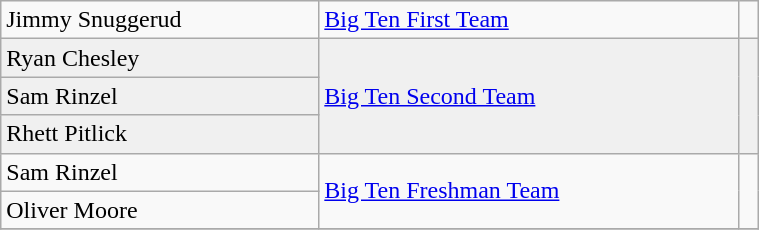<table class="wikitable" width=40%>
<tr>
<td>Jimmy Snuggerud</td>
<td rowspan=1><a href='#'>Big Ten First Team</a></td>
<td rowspan=1></td>
</tr>
<tr bgcolor=f0f0f0>
<td>Ryan Chesley</td>
<td rowspan=3><a href='#'>Big Ten Second Team</a></td>
<td rowspan=3></td>
</tr>
<tr bgcolor=f0f0f0>
<td>Sam Rinzel</td>
</tr>
<tr bgcolor=f0f0f0>
<td>Rhett Pitlick</td>
</tr>
<tr>
<td>Sam Rinzel</td>
<td rowspan=2><a href='#'>Big Ten Freshman Team</a></td>
<td rowspan=2></td>
</tr>
<tr>
<td>Oliver Moore</td>
</tr>
<tr>
</tr>
</table>
